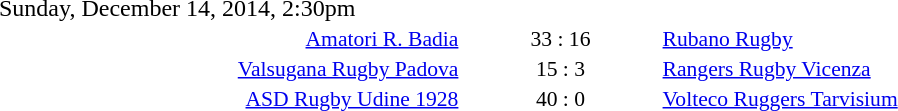<table style="width:70%;" cellspacing="1">
<tr>
<th width=35%></th>
<th width=15%></th>
<th></th>
</tr>
<tr>
<td>Sunday, December 14, 2014, 2:30pm</td>
</tr>
<tr style=font-size:90%>
<td align=right><a href='#'>Amatori R. Badia</a></td>
<td align=center>33 : 16</td>
<td><a href='#'>Rubano Rugby</a></td>
</tr>
<tr style=font-size:90%>
<td align=right><a href='#'>Valsugana Rugby Padova</a></td>
<td align=center>15 : 3</td>
<td><a href='#'>Rangers Rugby Vicenza</a></td>
</tr>
<tr style=font-size:90%>
<td align=right><a href='#'>ASD Rugby Udine 1928</a></td>
<td align=center>40 : 0</td>
<td><a href='#'>Volteco Ruggers Tarvisium</a></td>
</tr>
</table>
